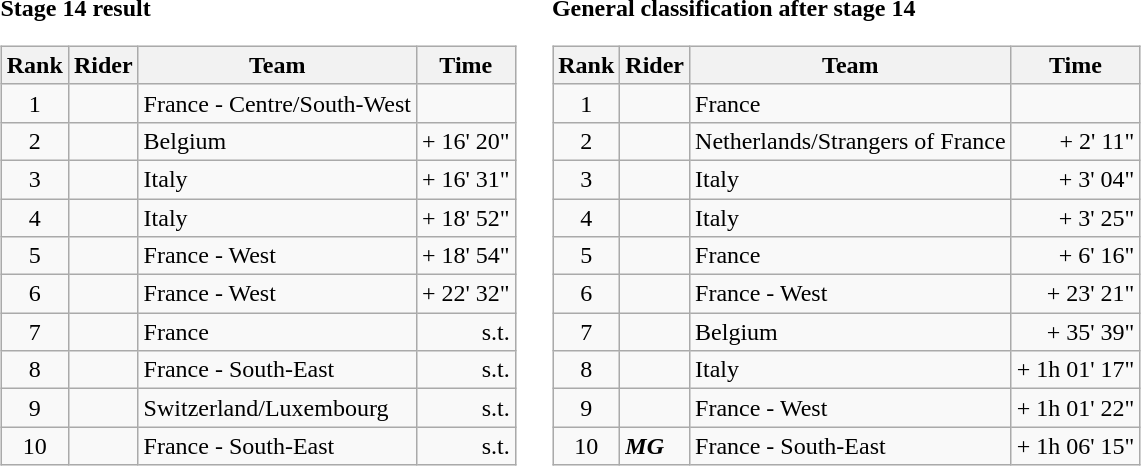<table>
<tr>
<td><strong>Stage 14 result</strong><br><table class="wikitable">
<tr>
<th scope="col">Rank</th>
<th scope="col">Rider</th>
<th scope="col">Team</th>
<th scope="col">Time</th>
</tr>
<tr>
<td style="text-align:center;">1</td>
<td></td>
<td>France - Centre/South-West</td>
<td style="text-align:right;"></td>
</tr>
<tr>
<td style="text-align:center;">2</td>
<td></td>
<td>Belgium</td>
<td style="text-align:right;">+ 16' 20"</td>
</tr>
<tr>
<td style="text-align:center;">3</td>
<td></td>
<td>Italy</td>
<td style="text-align:right;">+ 16' 31"</td>
</tr>
<tr>
<td style="text-align:center;">4</td>
<td></td>
<td>Italy</td>
<td style="text-align:right;">+ 18' 52"</td>
</tr>
<tr>
<td style="text-align:center;">5</td>
<td></td>
<td>France - West</td>
<td style="text-align:right;">+ 18' 54"</td>
</tr>
<tr>
<td style="text-align:center;">6</td>
<td></td>
<td>France - West</td>
<td style="text-align:right;">+ 22' 32"</td>
</tr>
<tr>
<td style="text-align:center;">7</td>
<td></td>
<td>France</td>
<td style="text-align:right;">s.t.</td>
</tr>
<tr>
<td style="text-align:center;">8</td>
<td></td>
<td>France - South-East</td>
<td style="text-align:right;">s.t.</td>
</tr>
<tr>
<td style="text-align:center;">9</td>
<td></td>
<td>Switzerland/Luxembourg</td>
<td style="text-align:right;">s.t.</td>
</tr>
<tr>
<td style="text-align:center;">10</td>
<td></td>
<td>France - South-East</td>
<td style="text-align:right;">s.t.</td>
</tr>
</table>
</td>
<td></td>
<td><strong>General classification after stage 14</strong><br><table class="wikitable">
<tr>
<th scope="col">Rank</th>
<th scope="col">Rider</th>
<th scope="col">Team</th>
<th scope="col">Time</th>
</tr>
<tr>
<td style="text-align:center;">1</td>
<td> </td>
<td>France</td>
<td style="text-align:right;"></td>
</tr>
<tr>
<td style="text-align:center;">2</td>
<td></td>
<td>Netherlands/Strangers of France</td>
<td style="text-align:right;">+ 2' 11"</td>
</tr>
<tr>
<td style="text-align:center;">3</td>
<td></td>
<td>Italy</td>
<td style="text-align:right;">+ 3' 04"</td>
</tr>
<tr>
<td style="text-align:center;">4</td>
<td></td>
<td>Italy</td>
<td style="text-align:right;">+ 3' 25"</td>
</tr>
<tr>
<td style="text-align:center;">5</td>
<td></td>
<td>France</td>
<td style="text-align:right;">+ 6' 16"</td>
</tr>
<tr>
<td style="text-align:center;">6</td>
<td></td>
<td>France - West</td>
<td style="text-align:right;">+ 23' 21"</td>
</tr>
<tr>
<td style="text-align:center;">7</td>
<td></td>
<td>Belgium</td>
<td style="text-align:right;">+ 35' 39"</td>
</tr>
<tr>
<td style="text-align:center;">8</td>
<td></td>
<td>Italy</td>
<td style="text-align:right;">+ 1h 01' 17"</td>
</tr>
<tr>
<td style="text-align:center;">9</td>
<td></td>
<td>France - West</td>
<td style="text-align:right;">+ 1h 01' 22"</td>
</tr>
<tr>
<td style="text-align:center;">10</td>
<td> <strong><em>MG</em></strong></td>
<td>France - South-East</td>
<td style="text-align:right;">+ 1h 06' 15"</td>
</tr>
</table>
</td>
</tr>
</table>
